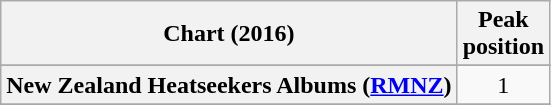<table class="wikitable sortable plainrowheaders" style="text-align:center">
<tr>
<th scope="col">Chart (2016)</th>
<th scope="col">Peak<br> position</th>
</tr>
<tr>
</tr>
<tr>
<th scope="row">New Zealand Heatseekers Albums (<a href='#'>RMNZ</a>)</th>
<td>1</td>
</tr>
<tr>
</tr>
<tr>
</tr>
</table>
